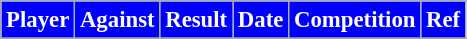<table class="wikitable" style="font-size: 95%; text-align: center">
<tr>
<th style="background:#0000FF; color:white; text-align:center;"!width=80>Player</th>
<th style="background:#0000FF; color:white; text-align:center;"!width=80>Against</th>
<th style="background:#0000FF; color:white; text-align:center;"!width=80>Result</th>
<th style="background:#0000FF; color:white; text-align:center;"!width=80>Date</th>
<th style="background:#0000FF; color:white; text-align:center;"!width=150>Competition</th>
<th style="background:#0000FF; color:white; text-align:center;"!width=150>Ref</th>
</tr>
<tr>
</tr>
</table>
